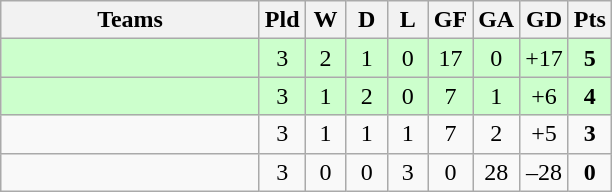<table class="wikitable" style="text-align: center;">
<tr>
<th width=165>Teams</th>
<th width=20>Pld</th>
<th width=20>W</th>
<th width=20>D</th>
<th width=20>L</th>
<th width=20>GF</th>
<th width=20>GA</th>
<th width=20>GD</th>
<th width=20>Pts</th>
</tr>
<tr align=center style="background:#ccffcc;">
<td style="text-align:left;"></td>
<td>3</td>
<td>2</td>
<td>1</td>
<td>0</td>
<td>17</td>
<td>0</td>
<td>+17</td>
<td><strong>5</strong></td>
</tr>
<tr align=center style="background:#ccffcc;">
<td style="text-align:left;"></td>
<td>3</td>
<td>1</td>
<td>2</td>
<td>0</td>
<td>7</td>
<td>1</td>
<td>+6</td>
<td><strong>4</strong></td>
</tr>
<tr align=center>
<td style="text-align:left;"></td>
<td>3</td>
<td>1</td>
<td>1</td>
<td>1</td>
<td>7</td>
<td>2</td>
<td>+5</td>
<td><strong>3</strong></td>
</tr>
<tr align=center>
<td style="text-align:left;"></td>
<td>3</td>
<td>0</td>
<td>0</td>
<td>3</td>
<td>0</td>
<td>28</td>
<td>–28</td>
<td><strong>0</strong></td>
</tr>
</table>
